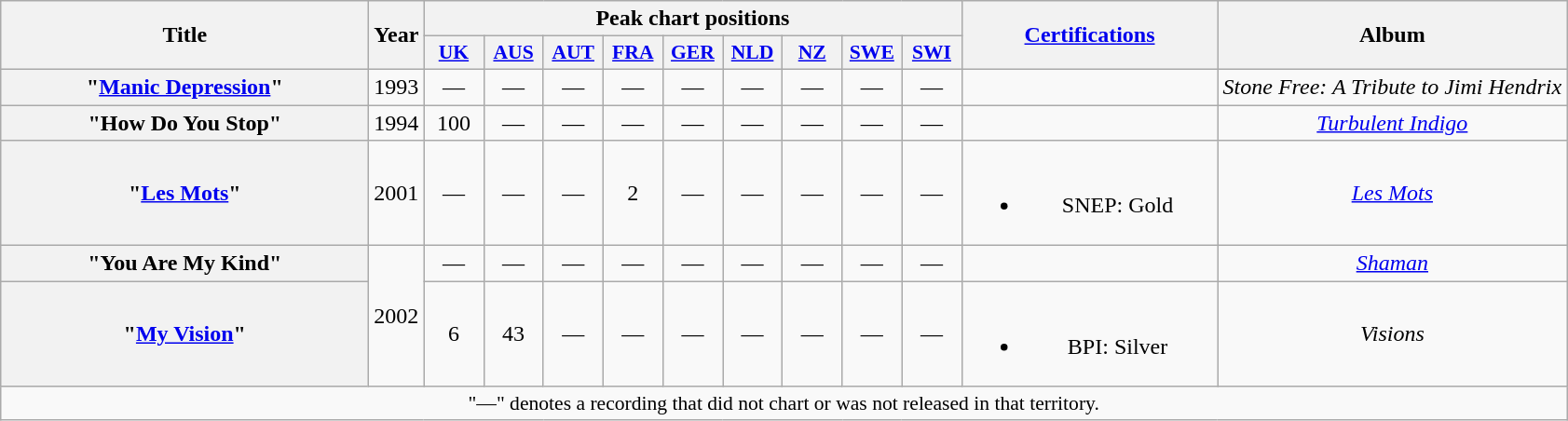<table class="wikitable plainrowheaders" style="text-align:center;">
<tr>
<th scope="colw" rowspan="2" style="width:16em;">Title</th>
<th scope="col" rowspan="2">Year</th>
<th scope="col" colspan="9">Peak chart positions</th>
<th scope="col" rowspan="2" style="width:11em;"><a href='#'>Certifications</a></th>
<th scope="col" rowspan="2">Album</th>
</tr>
<tr>
<th scope="col" style="width:2.5em;font-size:90%;"><a href='#'>UK</a><br></th>
<th scope="col" style="width:2.5em;font-size:90%;"><a href='#'>AUS</a><br></th>
<th scope="col" style="width:2.5em;font-size:90%;"><a href='#'>AUT</a><br></th>
<th scope="col" style="width:2.5em;font-size:90%;"><a href='#'>FRA</a><br></th>
<th scope="col" style="width:2.5em;font-size:90%;"><a href='#'>GER</a><br></th>
<th scope="col" style="width:2.5em;font-size:90%;"><a href='#'>NLD</a><br></th>
<th scope="col" style="width:2.5em;font-size:90%;"><a href='#'>NZ</a><br></th>
<th scope="col" style="width:2.5em;font-size:90%;"><a href='#'>SWE</a><br></th>
<th scope="col" style="width:2.5em;font-size:90%;"><a href='#'>SWI</a><br></th>
</tr>
<tr>
<th scope="row">"<a href='#'>Manic Depression</a>"<br></th>
<td>1993</td>
<td>—</td>
<td>—</td>
<td>—</td>
<td>—</td>
<td>—</td>
<td>—</td>
<td>—</td>
<td>—</td>
<td>—</td>
<td></td>
<td><em>Stone Free: A Tribute to Jimi Hendrix</em></td>
</tr>
<tr>
<th scope="row">"How Do You Stop"<br></th>
<td>1994</td>
<td>100</td>
<td>—</td>
<td>—</td>
<td>—</td>
<td>—</td>
<td>—</td>
<td>—</td>
<td>—</td>
<td>—</td>
<td></td>
<td><em><a href='#'>Turbulent Indigo</a></em></td>
</tr>
<tr>
<th scope="row">"<a href='#'>Les Mots</a>"<br></th>
<td>2001</td>
<td>—</td>
<td>—</td>
<td>—</td>
<td>2</td>
<td>—</td>
<td>—</td>
<td>—</td>
<td>—</td>
<td>—</td>
<td><br><ul><li>SNEP: Gold</li></ul></td>
<td><em><a href='#'>Les Mots</a></em></td>
</tr>
<tr>
<th scope="row">"You Are My Kind"<br></th>
<td rowspan="2">2002</td>
<td>—</td>
<td>—</td>
<td>—</td>
<td>—</td>
<td>—</td>
<td>—</td>
<td>—</td>
<td>—</td>
<td>—</td>
<td></td>
<td><em><a href='#'>Shaman</a></em></td>
</tr>
<tr>
<th scope="row">"<a href='#'>My Vision</a>"<br></th>
<td>6</td>
<td>43</td>
<td>—</td>
<td>—</td>
<td>—</td>
<td>—</td>
<td>—</td>
<td>—</td>
<td>—</td>
<td><br><ul><li>BPI: Silver</li></ul></td>
<td><em>Visions</em></td>
</tr>
<tr>
<td colspan="15" style="font-size:90%">"—" denotes a recording that did not chart or was not released in that territory.</td>
</tr>
</table>
